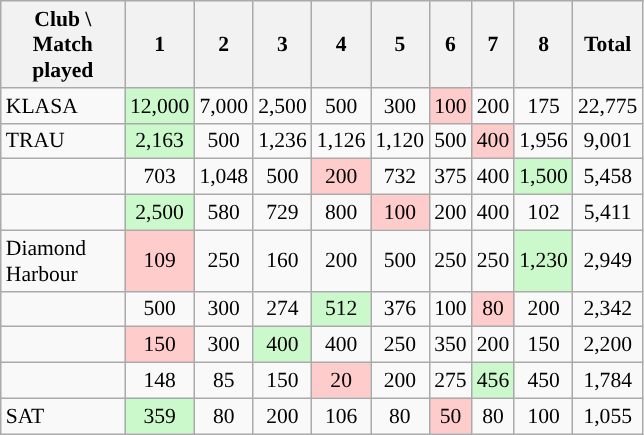<table class="wikitable sortable" style="font-size: 90%; text-align:center;">
<tr>
<th style="width:76px;">Club \ Match played</th>
<th align=center>1</th>
<th align=center>2</th>
<th align=center>3</th>
<th align=center>4</th>
<th align=center>5</th>
<th align=center>6</th>
<th align=center>7</th>
<th align=center>8</th>
<th align="center">Total</th>
</tr>
<tr align=center>
<td align=left>KLASA</td>
<td style="background:#CCF9CC">12,000</td>
<td>7,000</td>
<td>2,500</td>
<td>500</td>
<td>300</td>
<td style="background:#FFCCCC">100</td>
<td>200</td>
<td>175</td>
<td>22,775</td>
</tr>
<tr align=center>
<td align=left>TRAU</td>
<td style="background:#CCF9CC">2,163</td>
<td>500</td>
<td>1,236</td>
<td>1,126</td>
<td>1,120</td>
<td>500</td>
<td style="background:#FFCCCC">400</td>
<td>1,956</td>
<td>9,001</td>
</tr>
<tr align=center>
<td align=left></td>
<td>703</td>
<td>1,048</td>
<td>500</td>
<td style="background:#FFCCCC">200</td>
<td>732</td>
<td>375</td>
<td>400</td>
<td style="background:#CCF9CC">1,500</td>
<td>5,458</td>
</tr>
<tr align=center>
<td align=left></td>
<td style="background:#CCF9CC">2,500</td>
<td>580</td>
<td>729</td>
<td>800</td>
<td style="background:#FFCCCC">100</td>
<td>200</td>
<td>400</td>
<td>102</td>
<td>5,411</td>
</tr>
<tr align=center>
<td align=left>Diamond Harbour</td>
<td style="background:#FFCCCC">109</td>
<td>250</td>
<td>160</td>
<td>200</td>
<td>500</td>
<td>250</td>
<td>250</td>
<td style="background:#CCF9CC">1,230</td>
<td>2,949</td>
</tr>
<tr align=center>
<td align=left></td>
<td>500</td>
<td>300</td>
<td>274</td>
<td style="background:#CCF9CC">512</td>
<td>376</td>
<td>100</td>
<td style="background:#FFCCCC">80</td>
<td>200</td>
<td>2,342</td>
</tr>
<tr align=center>
<td align=left></td>
<td style="background:#FFCCCC">150</td>
<td>300</td>
<td style="background:#CCF9CC">400</td>
<td>400</td>
<td>250</td>
<td>350</td>
<td>200</td>
<td>150</td>
<td>2,200</td>
</tr>
<tr align=center>
<td align=left></td>
<td>148</td>
<td>85</td>
<td>150</td>
<td style="background:#FFCCCC">20</td>
<td>200</td>
<td>275</td>
<td style="background:#CCF9CC">456</td>
<td>450</td>
<td>1,784</td>
</tr>
<tr align=center>
<td align=left>SAT</td>
<td style="background:#CCF9CC">359</td>
<td>80</td>
<td>200</td>
<td>106</td>
<td>80</td>
<td style="background:#FFCCCC">50</td>
<td>80</td>
<td>100</td>
<td>1,055</td>
</tr>
</table>
